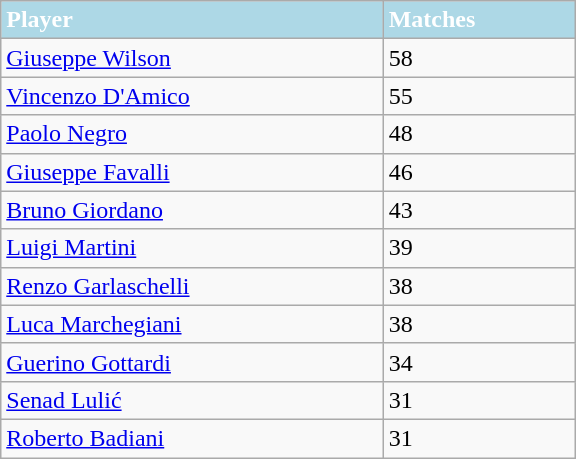<table class="wikitable" style=" width: 24em; ">
<tr style="background:lightblue;color:white">
<td><strong>Player</strong></td>
<td><strong>Matches</strong></td>
</tr>
<tr>
<td> <a href='#'>Giuseppe Wilson</a></td>
<td>58</td>
</tr>
<tr>
<td> <a href='#'>Vincenzo D'Amico</a></td>
<td>55</td>
</tr>
<tr>
<td> <a href='#'>Paolo Negro</a></td>
<td>48</td>
</tr>
<tr>
<td> <a href='#'>Giuseppe Favalli</a></td>
<td>46</td>
</tr>
<tr>
<td> <a href='#'>Bruno Giordano</a></td>
<td>43</td>
</tr>
<tr>
<td> <a href='#'>Luigi Martini</a></td>
<td>39</td>
</tr>
<tr>
<td> <a href='#'>Renzo Garlaschelli</a></td>
<td>38</td>
</tr>
<tr>
<td> <a href='#'>Luca Marchegiani</a></td>
<td>38</td>
</tr>
<tr>
<td> <a href='#'>Guerino Gottardi</a></td>
<td>34</td>
</tr>
<tr>
<td> <a href='#'>Senad Lulić</a></td>
<td>31</td>
</tr>
<tr>
<td> <a href='#'>Roberto Badiani</a></td>
<td>31</td>
</tr>
</table>
